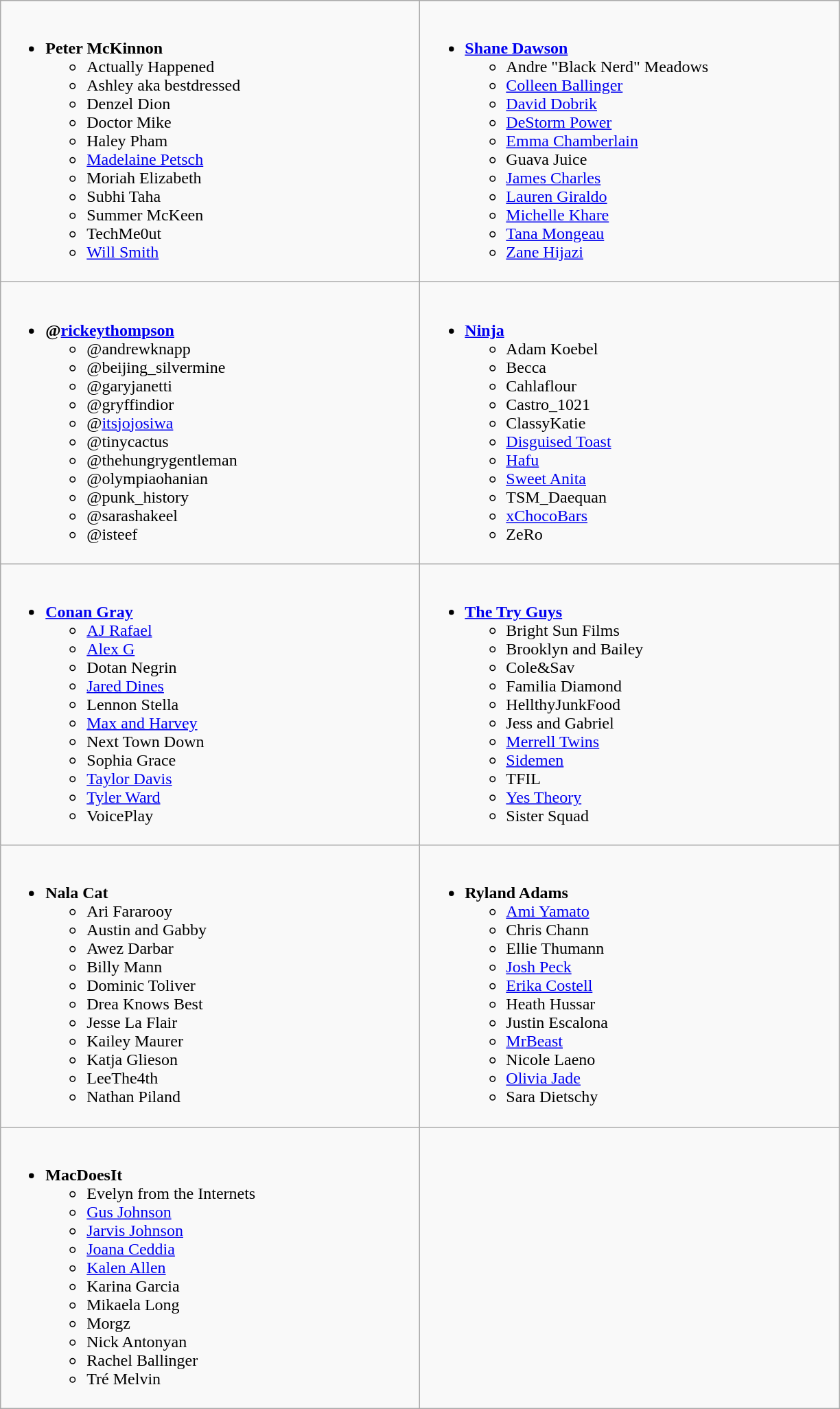<table class="wikitable">
<tr>
<td valign="top" width="400px"><br><ul><li><strong>Peter McKinnon</strong><ul><li>Actually Happened</li><li>Ashley aka bestdressed</li><li>Denzel Dion</li><li>Doctor Mike</li><li>Haley Pham</li><li><a href='#'>Madelaine Petsch</a></li><li>Moriah Elizabeth</li><li>Subhi Taha</li><li>Summer McKeen</li><li>TechMe0ut</li><li><a href='#'>Will Smith</a></li></ul></li></ul></td>
<td valign="top" width="400px"><br><ul><li><strong><a href='#'>Shane Dawson</a></strong><ul><li>Andre "Black Nerd" Meadows</li><li><a href='#'>Colleen Ballinger</a></li><li><a href='#'>David Dobrik</a></li><li><a href='#'>DeStorm Power</a></li><li><a href='#'>Emma Chamberlain</a></li><li>Guava Juice</li><li><a href='#'>James Charles</a></li><li><a href='#'>Lauren Giraldo</a></li><li><a href='#'>Michelle Khare</a></li><li><a href='#'>Tana Mongeau</a></li><li><a href='#'>Zane Hijazi</a></li></ul></li></ul></td>
</tr>
<tr>
<td valign="top" width="400px"><br><ul><li><strong>@<a href='#'>rickeythompson</a></strong><ul><li>@andrewknapp</li><li>@beijing_silvermine</li><li>@garyjanetti</li><li>@gryffindior</li><li>@<a href='#'>itsjojosiwa</a></li><li>@tinycactus</li><li>@thehungrygentleman</li><li>@olympiaohanian</li><li>@punk_history</li><li>@sarashakeel</li><li>@isteef</li></ul></li></ul></td>
<td valign="top" width="400px"><br><ul><li><strong><a href='#'>Ninja</a></strong><ul><li>Adam Koebel</li><li>Becca</li><li>Cahlaflour</li><li>Castro_1021</li><li>ClassyKatie</li><li><a href='#'>Disguised Toast</a></li><li><a href='#'>Hafu</a></li><li><a href='#'>Sweet Anita</a></li><li>TSM_Daequan</li><li><a href='#'>xChocoBars</a></li><li>ZeRo</li></ul></li></ul></td>
</tr>
<tr>
<td valign="top" width="400px"><br><ul><li><strong><a href='#'>Conan Gray</a></strong><ul><li><a href='#'>AJ Rafael</a></li><li><a href='#'>Alex G</a></li><li>Dotan Negrin</li><li><a href='#'>Jared Dines</a></li><li>Lennon Stella</li><li><a href='#'>Max and Harvey</a></li><li>Next Town Down</li><li>Sophia Grace</li><li><a href='#'>Taylor Davis</a></li><li><a href='#'>Tyler Ward</a></li><li>VoicePlay</li></ul></li></ul></td>
<td valign="top" width="400px"><br><ul><li><strong><a href='#'>The Try Guys</a></strong><ul><li>Bright Sun Films</li><li>Brooklyn and Bailey</li><li>Cole&Sav</li><li>Familia Diamond</li><li>HellthyJunkFood</li><li>Jess and Gabriel</li><li><a href='#'>Merrell Twins</a></li><li><a href='#'>Sidemen</a></li><li>TFIL</li><li><a href='#'>Yes Theory</a></li><li>Sister Squad</li></ul></li></ul></td>
</tr>
<tr>
<td valign="top" width="400px"><br><ul><li><strong>Nala Cat</strong><ul><li>Ari Fararooy</li><li>Austin and Gabby</li><li>Awez Darbar</li><li>Billy Mann</li><li>Dominic Toliver</li><li>Drea Knows Best</li><li>Jesse La Flair</li><li>Kailey Maurer</li><li>Katja Glieson</li><li>LeeThe4th</li><li>Nathan Piland</li></ul></li></ul></td>
<td valign="top" width="400px"><br><ul><li><strong>Ryland Adams</strong><ul><li><a href='#'>Ami Yamato</a></li><li>Chris Chann</li><li>Ellie Thumann</li><li><a href='#'>Josh Peck</a></li><li><a href='#'>Erika Costell</a></li><li>Heath Hussar</li><li>Justin Escalona</li><li><a href='#'>MrBeast</a></li><li>Nicole Laeno</li><li><a href='#'>Olivia Jade</a></li><li>Sara Dietschy</li></ul></li></ul></td>
</tr>
<tr>
<td valign="top" width="400px"><br><ul><li><strong>MacDoesIt</strong><ul><li>Evelyn from the Internets</li><li><a href='#'>Gus Johnson</a></li><li><a href='#'>Jarvis Johnson</a></li><li><a href='#'>Joana Ceddia</a></li><li><a href='#'>Kalen Allen</a></li><li>Karina Garcia</li><li>Mikaela Long</li><li>Morgz</li><li>Nick Antonyan</li><li>Rachel Ballinger</li><li>Tré Melvin</li></ul></li></ul></td>
<td valign="top" width="400px"></td>
</tr>
</table>
